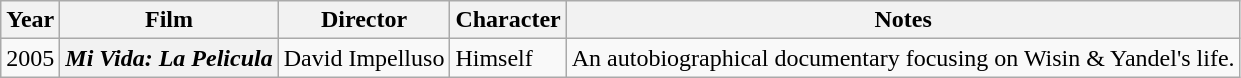<table class="wikitable sortable plainrowheaders">
<tr>
<th scope="col">Year</th>
<th scope="col">Film</th>
<th scope="col">Director</th>
<th scope="col">Character</th>
<th scope="col" class="unsortable">Notes</th>
</tr>
<tr>
<td>2005</td>
<th scope="row"><em>Mi Vida: La Pelicula</em></th>
<td>David Impelluso</td>
<td>Himself</td>
<td>An autobiographical documentary focusing on Wisin & Yandel's life.</td>
</tr>
</table>
